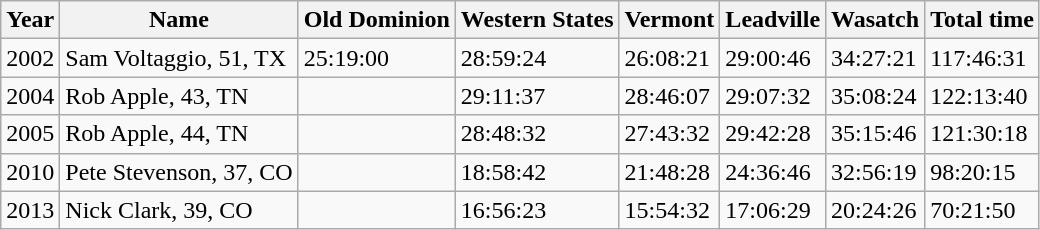<table class="wikitable">
<tr>
<th>Year</th>
<th>Name</th>
<th>Old Dominion</th>
<th>Western States</th>
<th>Vermont</th>
<th>Leadville</th>
<th>Wasatch</th>
<th>Total time</th>
</tr>
<tr>
<td>2002</td>
<td>Sam Voltaggio, 51, TX</td>
<td>25:19:00</td>
<td>28:59:24</td>
<td>26:08:21</td>
<td>29:00:46</td>
<td>34:27:21</td>
<td>117:46:31</td>
</tr>
<tr>
<td>2004</td>
<td>Rob Apple, 43, TN</td>
<td></td>
<td>29:11:37</td>
<td>28:46:07</td>
<td>29:07:32</td>
<td>35:08:24</td>
<td>122:13:40</td>
</tr>
<tr>
<td>2005</td>
<td>Rob Apple, 44, TN</td>
<td></td>
<td>28:48:32</td>
<td>27:43:32</td>
<td>29:42:28</td>
<td>35:15:46</td>
<td>121:30:18</td>
</tr>
<tr>
<td>2010</td>
<td>Pete Stevenson, 37, CO</td>
<td></td>
<td>18:58:42</td>
<td>21:48:28</td>
<td>24:36:46</td>
<td>32:56:19</td>
<td>98:20:15</td>
</tr>
<tr>
<td>2013</td>
<td>Nick Clark, 39, CO</td>
<td></td>
<td>16:56:23</td>
<td>15:54:32</td>
<td>17:06:29</td>
<td>20:24:26</td>
<td>70:21:50</td>
</tr>
</table>
